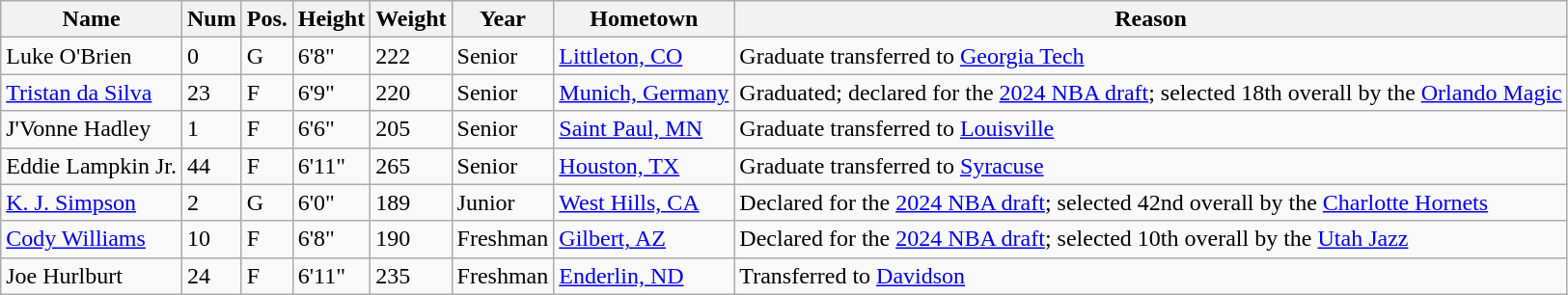<table class="wikitable sortable" style="font-size:100%;" border="1">
<tr>
<th>Name</th>
<th>Num</th>
<th>Pos.</th>
<th>Height</th>
<th>Weight</th>
<th>Year</th>
<th>Hometown</th>
<th class="unsortable">Reason</th>
</tr>
<tr>
<td>Luke O'Brien</td>
<td>0</td>
<td>G</td>
<td>6'8"</td>
<td>222</td>
<td>Senior</td>
<td><a href='#'>Littleton, CO</a></td>
<td>Graduate transferred to <a href='#'>Georgia Tech</a></td>
</tr>
<tr>
<td><a href='#'>Tristan da Silva</a></td>
<td>23</td>
<td>F</td>
<td>6'9"</td>
<td>220</td>
<td>Senior</td>
<td><a href='#'>Munich, Germany</a></td>
<td>Graduated; declared for the <a href='#'>2024 NBA draft</a>; selected 18th overall by the <a href='#'>Orlando Magic</a></td>
</tr>
<tr>
<td>J'Vonne Hadley</td>
<td>1</td>
<td>F</td>
<td>6'6"</td>
<td>205</td>
<td>Senior</td>
<td><a href='#'>Saint Paul, MN</a></td>
<td>Graduate transferred to <a href='#'>Louisville</a></td>
</tr>
<tr>
<td>Eddie Lampkin Jr.</td>
<td>44</td>
<td>F</td>
<td>6'11"</td>
<td>265</td>
<td>Senior</td>
<td><a href='#'>Houston, TX</a></td>
<td>Graduate transferred to <a href='#'>Syracuse</a></td>
</tr>
<tr>
<td><a href='#'>K. J. Simpson</a></td>
<td>2</td>
<td>G</td>
<td>6'0"</td>
<td>189</td>
<td>Junior</td>
<td><a href='#'>West Hills, CA</a></td>
<td>Declared for the <a href='#'>2024 NBA draft</a>; selected 42nd overall by the <a href='#'>Charlotte Hornets</a></td>
</tr>
<tr>
<td><a href='#'>Cody Williams</a></td>
<td>10</td>
<td>F</td>
<td>6'8"</td>
<td>190</td>
<td>Freshman</td>
<td><a href='#'>Gilbert, AZ</a></td>
<td>Declared for the <a href='#'>2024 NBA draft</a>; selected 10th overall by the <a href='#'>Utah Jazz</a></td>
</tr>
<tr>
<td>Joe Hurlburt</td>
<td>24</td>
<td>F</td>
<td>6'11"</td>
<td>235</td>
<td>Freshman</td>
<td><a href='#'>Enderlin, ND</a></td>
<td>Transferred to <a href='#'>Davidson</a></td>
</tr>
</table>
